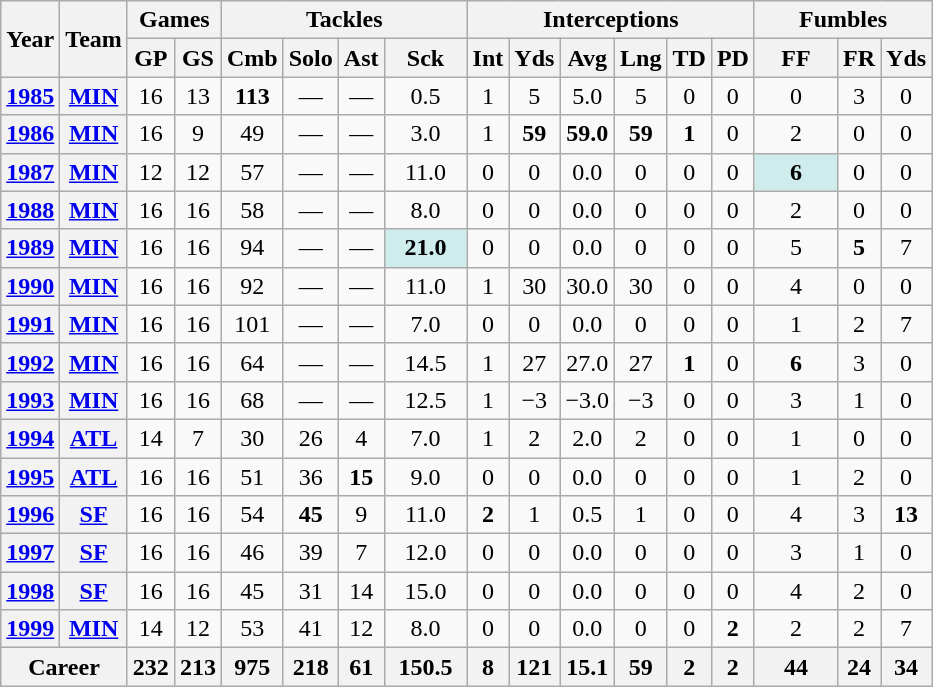<table class="wikitable" style="text-align:center;">
<tr>
<th rowspan="2">Year</th>
<th rowspan="2">Team</th>
<th colspan="2">Games</th>
<th colspan="4">Tackles</th>
<th colspan="6">Interceptions</th>
<th colspan="3">Fumbles</th>
</tr>
<tr>
<th>GP</th>
<th>GS</th>
<th>Cmb</th>
<th>Solo</th>
<th>Ast</th>
<th>Sck</th>
<th>Int</th>
<th>Yds</th>
<th>Avg</th>
<th>Lng</th>
<th>TD</th>
<th>PD</th>
<th>FF</th>
<th>FR</th>
<th>Yds</th>
</tr>
<tr>
<th><a href='#'>1985</a></th>
<th><a href='#'>MIN</a></th>
<td>16</td>
<td>13</td>
<td><strong>113</strong></td>
<td>—</td>
<td>—</td>
<td>0.5</td>
<td>1</td>
<td>5</td>
<td>5.0</td>
<td>5</td>
<td>0</td>
<td>0</td>
<td>0</td>
<td>3</td>
<td>0</td>
</tr>
<tr>
<th><a href='#'>1986</a></th>
<th><a href='#'>MIN</a></th>
<td>16</td>
<td>9</td>
<td>49</td>
<td>—</td>
<td>—</td>
<td>3.0</td>
<td>1</td>
<td><strong>59</strong></td>
<td><strong>59.0</strong></td>
<td><strong>59</strong></td>
<td><strong>1</strong></td>
<td>0</td>
<td>2</td>
<td>0</td>
<td>0</td>
</tr>
<tr>
<th><a href='#'>1987</a></th>
<th><a href='#'>MIN</a></th>
<td>12</td>
<td>12</td>
<td>57</td>
<td>—</td>
<td>—</td>
<td>11.0</td>
<td>0</td>
<td>0</td>
<td>0.0</td>
<td>0</td>
<td>0</td>
<td>0</td>
<td style="background:#cfecec; width:3em;"><strong>6</strong></td>
<td>0</td>
<td>0</td>
</tr>
<tr>
<th><a href='#'>1988</a></th>
<th><a href='#'>MIN</a></th>
<td>16</td>
<td>16</td>
<td>58</td>
<td>—</td>
<td>—</td>
<td>8.0</td>
<td>0</td>
<td>0</td>
<td>0.0</td>
<td>0</td>
<td>0</td>
<td>0</td>
<td>2</td>
<td>0</td>
<td>0</td>
</tr>
<tr>
<th><a href='#'>1989</a></th>
<th><a href='#'>MIN</a></th>
<td>16</td>
<td>16</td>
<td>94</td>
<td>—</td>
<td>—</td>
<td style="background:#cfecec; width:3em;"><strong>21.0</strong></td>
<td>0</td>
<td>0</td>
<td>0.0</td>
<td>0</td>
<td>0</td>
<td>0</td>
<td>5</td>
<td><strong>5</strong></td>
<td>7</td>
</tr>
<tr>
<th><a href='#'>1990</a></th>
<th><a href='#'>MIN</a></th>
<td>16</td>
<td>16</td>
<td>92</td>
<td>—</td>
<td>—</td>
<td>11.0</td>
<td>1</td>
<td>30</td>
<td>30.0</td>
<td>30</td>
<td>0</td>
<td>0</td>
<td>4</td>
<td>0</td>
<td>0</td>
</tr>
<tr>
<th><a href='#'>1991</a></th>
<th><a href='#'>MIN</a></th>
<td>16</td>
<td>16</td>
<td>101</td>
<td>—</td>
<td>—</td>
<td>7.0</td>
<td>0</td>
<td>0</td>
<td>0.0</td>
<td>0</td>
<td>0</td>
<td>0</td>
<td>1</td>
<td>2</td>
<td>7</td>
</tr>
<tr>
<th><a href='#'>1992</a></th>
<th><a href='#'>MIN</a></th>
<td>16</td>
<td>16</td>
<td>64</td>
<td>—</td>
<td>—</td>
<td>14.5</td>
<td>1</td>
<td>27</td>
<td>27.0</td>
<td>27</td>
<td><strong>1</strong></td>
<td>0</td>
<td><strong>6</strong></td>
<td>3</td>
<td>0</td>
</tr>
<tr>
<th><a href='#'>1993</a></th>
<th><a href='#'>MIN</a></th>
<td>16</td>
<td>16</td>
<td>68</td>
<td>—</td>
<td>—</td>
<td>12.5</td>
<td>1</td>
<td>−3</td>
<td>−3.0</td>
<td>−3</td>
<td>0</td>
<td>0</td>
<td>3</td>
<td>1</td>
<td>0</td>
</tr>
<tr>
<th><a href='#'>1994</a></th>
<th><a href='#'>ATL</a></th>
<td>14</td>
<td>7</td>
<td>30</td>
<td>26</td>
<td>4</td>
<td>7.0</td>
<td>1</td>
<td>2</td>
<td>2.0</td>
<td>2</td>
<td>0</td>
<td>0</td>
<td>1</td>
<td>0</td>
<td>0</td>
</tr>
<tr>
<th><a href='#'>1995</a></th>
<th><a href='#'>ATL</a></th>
<td>16</td>
<td>16</td>
<td>51</td>
<td>36</td>
<td><strong>15</strong></td>
<td>9.0</td>
<td>0</td>
<td>0</td>
<td>0.0</td>
<td>0</td>
<td>0</td>
<td>0</td>
<td>1</td>
<td>2</td>
<td>0</td>
</tr>
<tr>
<th><a href='#'>1996</a></th>
<th><a href='#'>SF</a></th>
<td>16</td>
<td>16</td>
<td>54</td>
<td><strong>45</strong></td>
<td>9</td>
<td>11.0</td>
<td><strong>2</strong></td>
<td>1</td>
<td>0.5</td>
<td>1</td>
<td>0</td>
<td>0</td>
<td>4</td>
<td>3</td>
<td><strong>13</strong></td>
</tr>
<tr>
<th><a href='#'>1997</a></th>
<th><a href='#'>SF</a></th>
<td>16</td>
<td>16</td>
<td>46</td>
<td>39</td>
<td>7</td>
<td>12.0</td>
<td>0</td>
<td>0</td>
<td>0.0</td>
<td>0</td>
<td>0</td>
<td>0</td>
<td>3</td>
<td>1</td>
<td>0</td>
</tr>
<tr>
<th><a href='#'>1998</a></th>
<th><a href='#'>SF</a></th>
<td>16</td>
<td>16</td>
<td>45</td>
<td>31</td>
<td>14</td>
<td>15.0</td>
<td>0</td>
<td>0</td>
<td>0.0</td>
<td>0</td>
<td>0</td>
<td>0</td>
<td>4</td>
<td>2</td>
<td>0</td>
</tr>
<tr>
<th><a href='#'>1999</a></th>
<th><a href='#'>MIN</a></th>
<td>14</td>
<td>12</td>
<td>53</td>
<td>41</td>
<td>12</td>
<td>8.0</td>
<td>0</td>
<td>0</td>
<td>0.0</td>
<td>0</td>
<td>0</td>
<td><strong>2</strong></td>
<td>2</td>
<td>2</td>
<td>7</td>
</tr>
<tr>
<th colspan="2">Career</th>
<th>232</th>
<th>213</th>
<th>975</th>
<th>218</th>
<th>61</th>
<th>150.5</th>
<th>8</th>
<th>121</th>
<th>15.1</th>
<th>59</th>
<th>2</th>
<th>2</th>
<th>44</th>
<th>24</th>
<th>34</th>
</tr>
</table>
